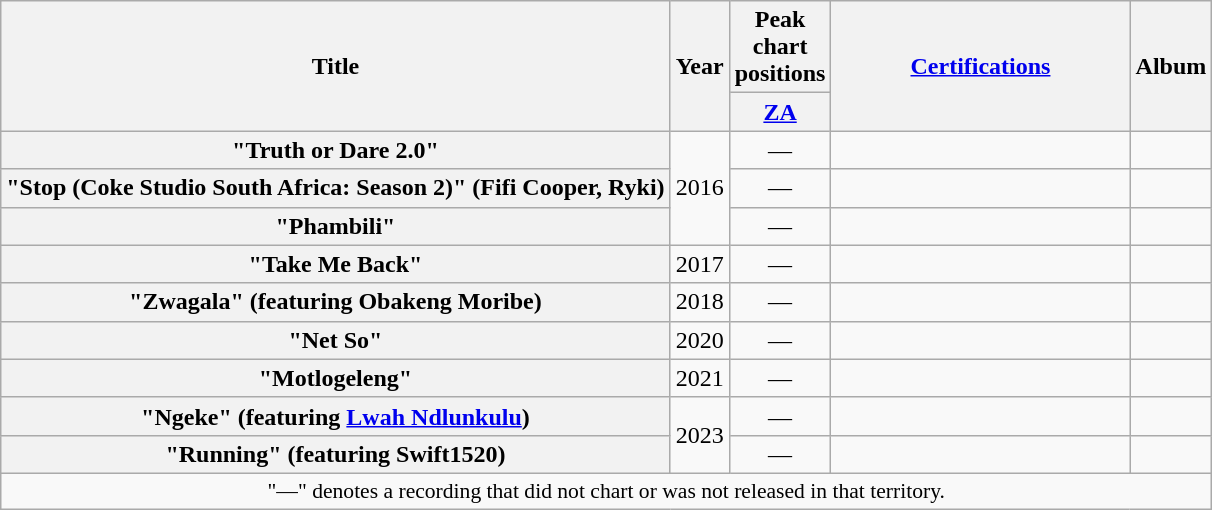<table class="wikitable plainrowheaders" style="text-align:center;">
<tr>
<th scope="col" rowspan="2">Title</th>
<th scope="col" rowspan="2">Year</th>
<th scope="col" colspan="1">Peak chart positions</th>
<th scope="col" rowspan="2" style="width:12em;"><a href='#'>Certifications</a></th>
<th scope="col" rowspan="2">Album</th>
</tr>
<tr>
<th scope="col" style="width:3em;font-size:100%;"><a href='#'>ZA</a><br></th>
</tr>
<tr>
<th scope="row">"Truth or Dare 2.0"</th>
<td rowspan=3>2016</td>
<td>—</td>
<td></td>
<td></td>
</tr>
<tr>
<th scope="row">"Stop (Coke Studio South Africa: Season 2)" (Fifi Cooper, Ryki)</th>
<td>—</td>
<td></td>
<td></td>
</tr>
<tr>
<th scope="row">"Phambili"</th>
<td>—</td>
<td></td>
<td></td>
</tr>
<tr>
<th scope="row">"Take Me Back"</th>
<td>2017</td>
<td>—</td>
<td></td>
<td></td>
</tr>
<tr>
<th scope="row">"Zwagala" (featuring Obakeng Moribe)</th>
<td>2018</td>
<td>—</td>
<td></td>
<td></td>
</tr>
<tr>
<th scope="row">"Net So"</th>
<td>2020</td>
<td>—</td>
<td></td>
<td></td>
</tr>
<tr>
<th scope="row">"Motlogeleng"</th>
<td>2021</td>
<td>—</td>
<td></td>
<td></td>
</tr>
<tr>
<th scope="row">"Ngeke" (featuring <a href='#'>Lwah Ndlunkulu</a>)</th>
<td rowspan=2>2023</td>
<td>—</td>
<td></td>
<td></td>
</tr>
<tr>
<th scope="row">"Running" (featuring Swift1520)</th>
<td>—</td>
<td></td>
<td></td>
</tr>
<tr>
<td colspan="8" style="font-size:90%">"—" denotes a recording that did not chart or was not released in that territory.</td>
</tr>
</table>
